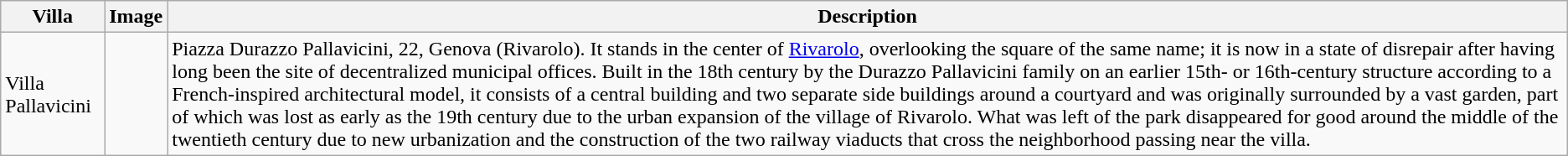<table class="wikitable sortable">
<tr>
<th>Villa</th>
<th>Image</th>
<th>Description</th>
</tr>
<tr>
<td>Villa Pallavicini</td>
<td></td>
<td>Piazza Durazzo Pallavicini, 22, Genova (Rivarolo). It stands in the center of <a href='#'>Rivarolo</a>, overlooking the square of the same name; it is now in a state of disrepair after having long been the site of decentralized municipal offices. Built in the 18th century by the Durazzo Pallavicini family on an earlier 15th- or 16th-century structure according to a French-inspired architectural model, it consists of a central building and two separate side buildings around a courtyard and was originally surrounded by a vast garden, part of which was lost as early as the 19th century due to the urban expansion of the village of Rivarolo. What was left of the park disappeared for good around the middle of the twentieth century due to new urbanization and the construction of the two railway viaducts that cross the neighborhood passing near the villa.</td>
</tr>
</table>
